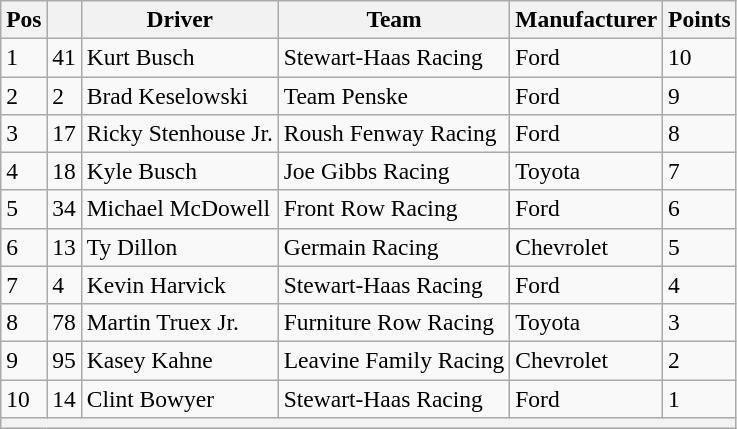<table class="wikitable" style="font-size:98%">
<tr>
<th>Pos</th>
<th></th>
<th>Driver</th>
<th>Team</th>
<th>Manufacturer</th>
<th>Points</th>
</tr>
<tr>
<td>1</td>
<td>41</td>
<td>Kurt Busch</td>
<td>Stewart-Haas Racing</td>
<td>Ford</td>
<td>10</td>
</tr>
<tr>
<td>2</td>
<td>2</td>
<td>Brad Keselowski</td>
<td>Team Penske</td>
<td>Ford</td>
<td>9</td>
</tr>
<tr>
<td>3</td>
<td>17</td>
<td>Ricky Stenhouse Jr.</td>
<td>Roush Fenway Racing</td>
<td>Ford</td>
<td>8</td>
</tr>
<tr>
<td>4</td>
<td>18</td>
<td>Kyle Busch</td>
<td>Joe Gibbs Racing</td>
<td>Toyota</td>
<td>7</td>
</tr>
<tr>
<td>5</td>
<td>34</td>
<td>Michael McDowell</td>
<td>Front Row Racing</td>
<td>Ford</td>
<td>6</td>
</tr>
<tr>
<td>6</td>
<td>13</td>
<td>Ty Dillon</td>
<td>Germain Racing</td>
<td>Chevrolet</td>
<td>5</td>
</tr>
<tr>
<td>7</td>
<td>4</td>
<td>Kevin Harvick</td>
<td>Stewart-Haas Racing</td>
<td>Ford</td>
<td>4</td>
</tr>
<tr>
<td>8</td>
<td>78</td>
<td>Martin Truex Jr.</td>
<td>Furniture Row Racing</td>
<td>Toyota</td>
<td>3</td>
</tr>
<tr>
<td>9</td>
<td>95</td>
<td>Kasey Kahne</td>
<td>Leavine Family Racing</td>
<td>Chevrolet</td>
<td>2</td>
</tr>
<tr>
<td>10</td>
<td>14</td>
<td>Clint Bowyer</td>
<td>Stewart-Haas Racing</td>
<td>Ford</td>
<td>1</td>
</tr>
<tr>
<th colspan="6"></th>
</tr>
</table>
